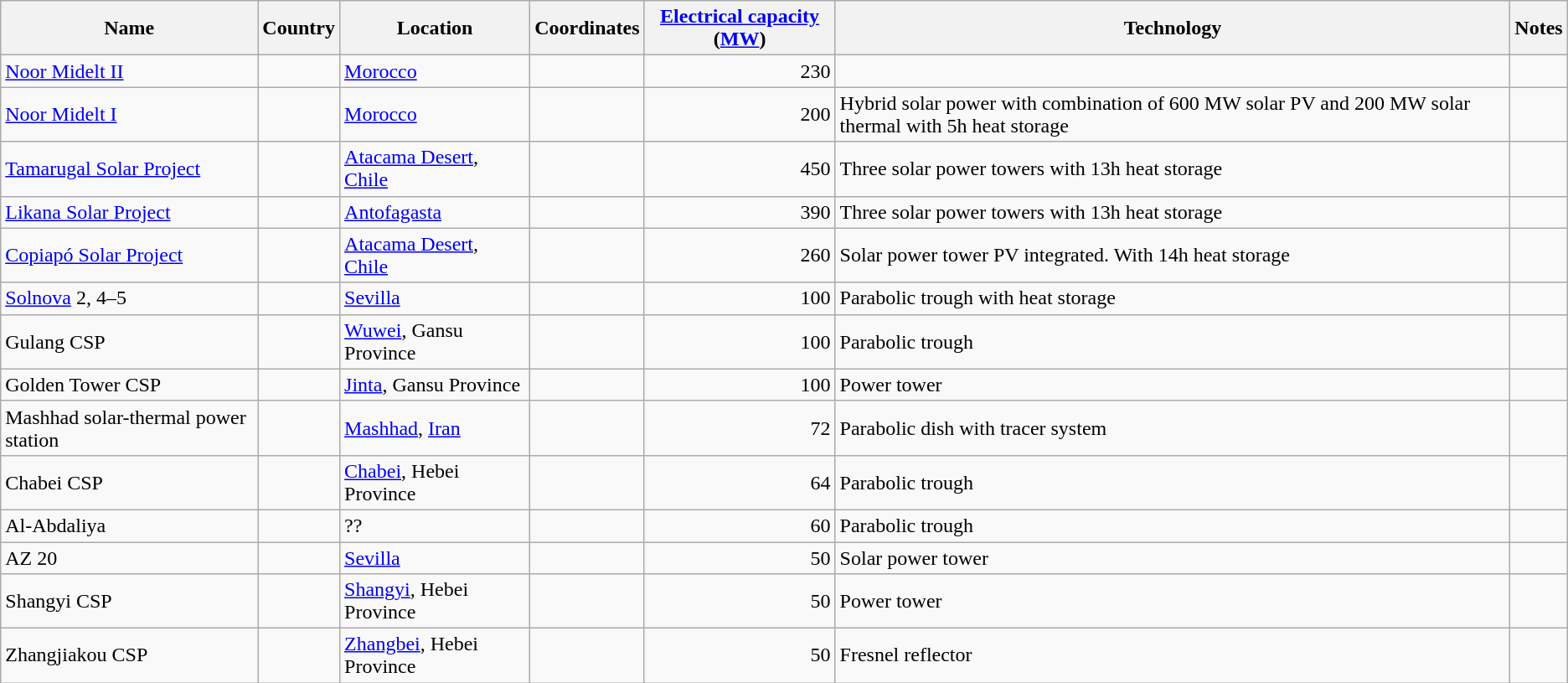<table class="wikitable sortable">
<tr>
<th>Name</th>
<th>Country</th>
<th>Location</th>
<th>Coordinates</th>
<th><a href='#'>Electrical capacity</a> (<a href='#'>MW</a>)</th>
<th>Technology</th>
<th>Notes</th>
</tr>
<tr>
<td><a href='#'>Noor Midelt II</a></td>
<td></td>
<td><a href='#'>Morocco</a></td>
<td></td>
<td align="right">230</td>
<td></td>
<td></td>
</tr>
<tr>
<td><a href='#'>Noor Midelt I</a></td>
<td></td>
<td><a href='#'>Morocco</a></td>
<td></td>
<td align="right">200</td>
<td>Hybrid solar power with combination of 600 MW solar PV and 200 MW solar thermal with 5h heat storage</td>
<td></td>
</tr>
<tr>
<td><a href='#'>Tamarugal Solar Project</a></td>
<td></td>
<td><a href='#'>Atacama Desert</a>, <a href='#'>Chile</a></td>
<td></td>
<td align="right">450</td>
<td>Three solar power towers with 13h heat storage</td>
<td></td>
</tr>
<tr>
<td><a href='#'>Likana Solar Project</a></td>
<td></td>
<td><a href='#'>Antofagasta</a></td>
<td> </td>
<td align="right">390</td>
<td>Three solar power towers with 13h heat storage</td>
</tr>
<tr>
<td><a href='#'>Copiapó Solar Project</a></td>
<td></td>
<td><a href='#'>Atacama Desert</a>, <a href='#'>Chile</a></td>
<td></td>
<td align="right">260</td>
<td>Solar power tower PV integrated. With 14h heat storage</td>
<td></td>
</tr>
<tr>
<td><a href='#'>Solnova</a> 2, 4–5</td>
<td></td>
<td><a href='#'>Sevilla</a></td>
<td></td>
<td align="right">100</td>
<td>Parabolic trough with heat storage</td>
<td></td>
</tr>
<tr>
<td>Gulang CSP</td>
<td></td>
<td><a href='#'>Wuwei</a>, Gansu Province</td>
<td></td>
<td align="right">100</td>
<td>Parabolic trough</td>
<td></td>
</tr>
<tr>
<td>Golden Tower CSP</td>
<td></td>
<td><a href='#'>Jinta</a>, Gansu Province</td>
<td></td>
<td align="right">100</td>
<td>Power tower</td>
<td></td>
</tr>
<tr>
<td>Mashhad solar-thermal power station</td>
<td></td>
<td><a href='#'>Mashhad</a>, <a href='#'>Iran</a></td>
<td></td>
<td align="right">72</td>
<td>Parabolic dish with tracer system</td>
<td></td>
</tr>
<tr>
<td>Chabei CSP</td>
<td></td>
<td><a href='#'>Chabei</a>, Hebei Province</td>
<td></td>
<td align="right">64</td>
<td>Parabolic trough</td>
<td></td>
</tr>
<tr>
<td>Al-Abdaliya</td>
<td></td>
<td>??</td>
<td></td>
<td align="right">60</td>
<td>Parabolic trough</td>
<td></td>
</tr>
<tr>
<td>AZ 20</td>
<td></td>
<td><a href='#'>Sevilla</a></td>
<td></td>
<td align="right">50</td>
<td>Solar power tower</td>
<td></td>
</tr>
<tr>
<td>Shangyi CSP</td>
<td></td>
<td><a href='#'>Shangyi</a>, Hebei Province</td>
<td></td>
<td align="right">50</td>
<td>Power tower</td>
<td></td>
</tr>
<tr>
<td>Zhangjiakou CSP</td>
<td></td>
<td><a href='#'>Zhangbei</a>, Hebei Province</td>
<td></td>
<td align="right">50</td>
<td>Fresnel reflector</td>
<td></td>
</tr>
</table>
